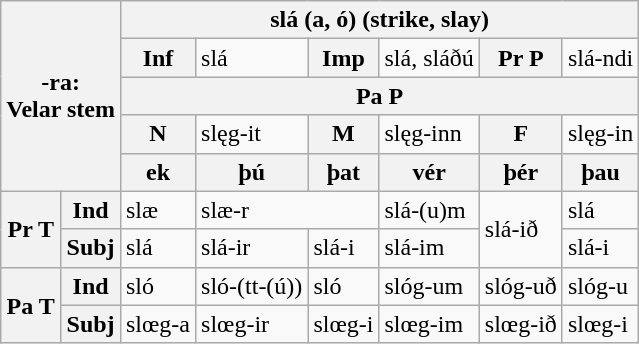<table class="wikitable" border="1">
<tr>
<th rowspan="5" colspan="2">-ra: <br> Velar stem</th>
<th colspan="6">slá (a, ó) (strike, slay)</th>
</tr>
<tr ---->
<th>Inf</th>
<td>slá</td>
<th>Imp</th>
<td>slá, sláðú</td>
<th>Pr P</th>
<td>slá-ndi</td>
</tr>
<tr ---->
<th colspan="6">Pa P</th>
</tr>
<tr>
<th>N</th>
<td>slęg-it</td>
<th>M</th>
<td>slęg-inn</td>
<th>F</th>
<td>slęg-in</td>
</tr>
<tr ---->
<th>ek</th>
<th>þú</th>
<th>þat</th>
<th>vér</th>
<th>þér</th>
<th>þau</th>
</tr>
<tr ---->
<th rowspan="2">Pr T</th>
<th>Ind</th>
<td>slæ</td>
<td colspan=2>slæ-r</td>
<td>slá-(u)m</td>
<td rowspan="2">slá-ið</td>
<td>slá</td>
</tr>
<tr>
<th>Subj</th>
<td>slá</td>
<td>slá-ir</td>
<td>slá-i</td>
<td>slá-im</td>
<td>slá-i</td>
</tr>
<tr ---->
<th rowspan="2">Pa T</th>
<th>Ind</th>
<td>sló</td>
<td>sló-(tt-(ú))</td>
<td>sló</td>
<td>slóg-um</td>
<td>slóg-uð</td>
<td>slóg-u</td>
</tr>
<tr>
<th>Subj</th>
<td>slœg-a</td>
<td>slœg-ir</td>
<td>slœg-i</td>
<td>slœg-im</td>
<td>slœg-ið</td>
<td>slœg-i</td>
</tr>
</table>
